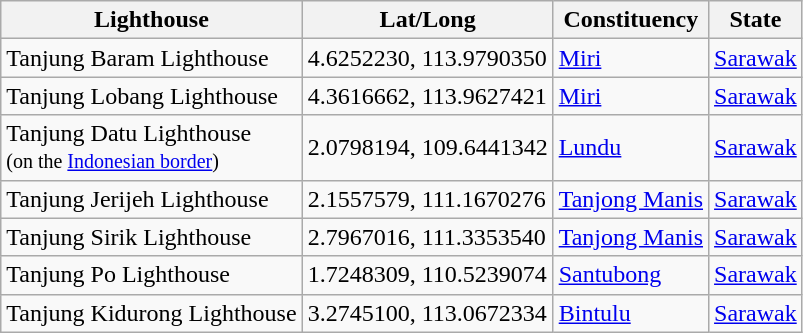<table class="wikitable">
<tr>
<th>Lighthouse</th>
<th>Lat/Long</th>
<th>Constituency</th>
<th>State</th>
</tr>
<tr>
<td>Tanjung Baram Lighthouse</td>
<td>4.6252230, 113.9790350</td>
<td><a href='#'>Miri</a></td>
<td><a href='#'>Sarawak</a></td>
</tr>
<tr>
<td>Tanjung Lobang Lighthouse</td>
<td>4.3616662, 113.9627421</td>
<td><a href='#'>Miri</a></td>
<td><a href='#'>Sarawak</a></td>
</tr>
<tr>
<td>Tanjung Datu Lighthouse<br><small>(on the <a href='#'>Indonesian border</a>)</small></td>
<td>2.0798194, 109.6441342</td>
<td><a href='#'>Lundu</a></td>
<td><a href='#'>Sarawak</a></td>
</tr>
<tr>
<td>Tanjung Jerijeh Lighthouse</td>
<td>2.1557579, 111.1670276</td>
<td><a href='#'>Tanjong Manis</a></td>
<td><a href='#'>Sarawak</a></td>
</tr>
<tr>
<td>Tanjung Sirik Lighthouse</td>
<td>2.7967016, 111.3353540</td>
<td><a href='#'>Tanjong Manis</a></td>
<td><a href='#'>Sarawak</a></td>
</tr>
<tr>
<td>Tanjung Po Lighthouse</td>
<td>1.7248309, 110.5239074</td>
<td><a href='#'>Santubong</a></td>
<td><a href='#'>Sarawak</a></td>
</tr>
<tr>
<td>Tanjung Kidurong Lighthouse</td>
<td>3.2745100, 113.0672334</td>
<td><a href='#'>Bintulu</a></td>
<td><a href='#'>Sarawak</a></td>
</tr>
</table>
